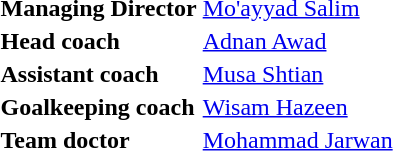<table "style=text-align:left">
<tr>
<td><strong>Managing Director</strong></td>
<td> <a href='#'>Mo'ayyad Salim</a></td>
</tr>
<tr>
<td><strong>Head coach</strong></td>
<td> <a href='#'>Adnan Awad</a></td>
</tr>
<tr>
<td><strong>Assistant coach</strong></td>
<td> <a href='#'>Musa Shtian</a></td>
</tr>
<tr>
<td><strong>Goalkeeping coach</strong></td>
<td> <a href='#'>Wisam Hazeen</a></td>
</tr>
<tr>
<td><strong>Team doctor</strong></td>
<td> <a href='#'>Mohammad Jarwan</a></td>
</tr>
<tr>
</tr>
</table>
